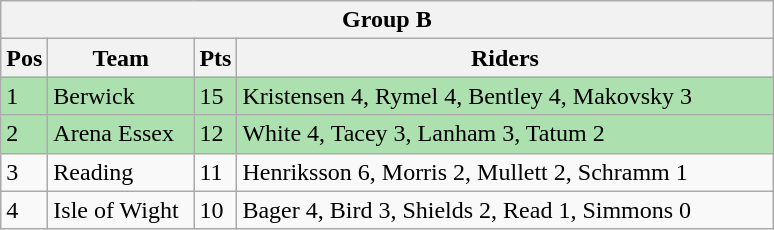<table class="wikitable">
<tr>
<th colspan="4">Group B</th>
</tr>
<tr>
<th width=20>Pos</th>
<th width=90>Team</th>
<th width=20>Pts</th>
<th width=350>Riders</th>
</tr>
<tr style="background:#ACE1AF;">
<td>1</td>
<td align=left>Berwick</td>
<td>15</td>
<td>Kristensen 4, Rymel 4, Bentley 4, Makovsky 3</td>
</tr>
<tr style="background:#ACE1AF;">
<td>2</td>
<td align=left>Arena Essex</td>
<td>12</td>
<td>White 4, Tacey 3, Lanham 3, Tatum 2</td>
</tr>
<tr>
<td>3</td>
<td align=left>Reading</td>
<td>11</td>
<td>Henriksson 6, Morris 2, Mullett 2, Schramm 1</td>
</tr>
<tr>
<td>4</td>
<td align=left>Isle of Wight</td>
<td>10</td>
<td>Bager 4, Bird 3, Shields 2, Read 1, Simmons 0</td>
</tr>
</table>
